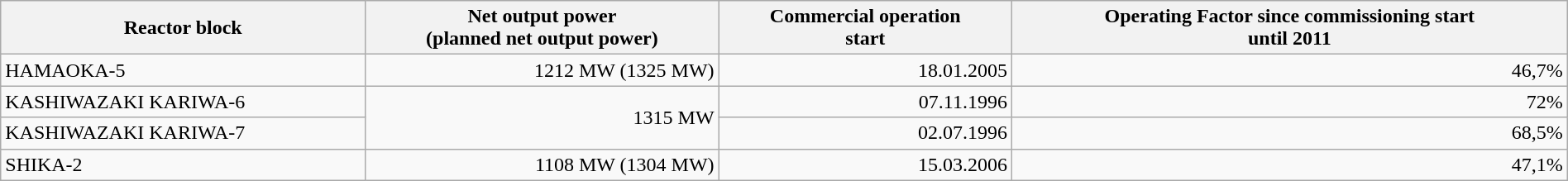<table class="wikitable" style="width:100%;">
<tr>
<th>Reactor block</th>
<th>Net output power <br> (planned net output power)</th>
<th>Commercial operation <br>start</th>
<th>Operating Factor since commissioning start <br> until 2011</th>
</tr>
<tr>
<td>HAMAOKA-5</td>
<td style="text-align:right;">1212 MW (1325 MW)</td>
<td style="text-align:right;">18.01.2005</td>
<td style="text-align:right;">46,7%</td>
</tr>
<tr>
<td>KASHIWAZAKI KARIWA-6</td>
<td rowspan="2" style="text-align:right;">1315 MW</td>
<td style="text-align:right;">07.11.1996</td>
<td style="text-align:right;">72%</td>
</tr>
<tr>
<td>KASHIWAZAKI KARIWA-7</td>
<td style="text-align:right;">02.07.1996</td>
<td style="text-align:right;">68,5%</td>
</tr>
<tr>
<td>SHIKA-2</td>
<td style="text-align:right;">1108 MW (1304 MW)</td>
<td style="text-align:right;">15.03.2006</td>
<td style="text-align:right;">47,1%</td>
</tr>
</table>
